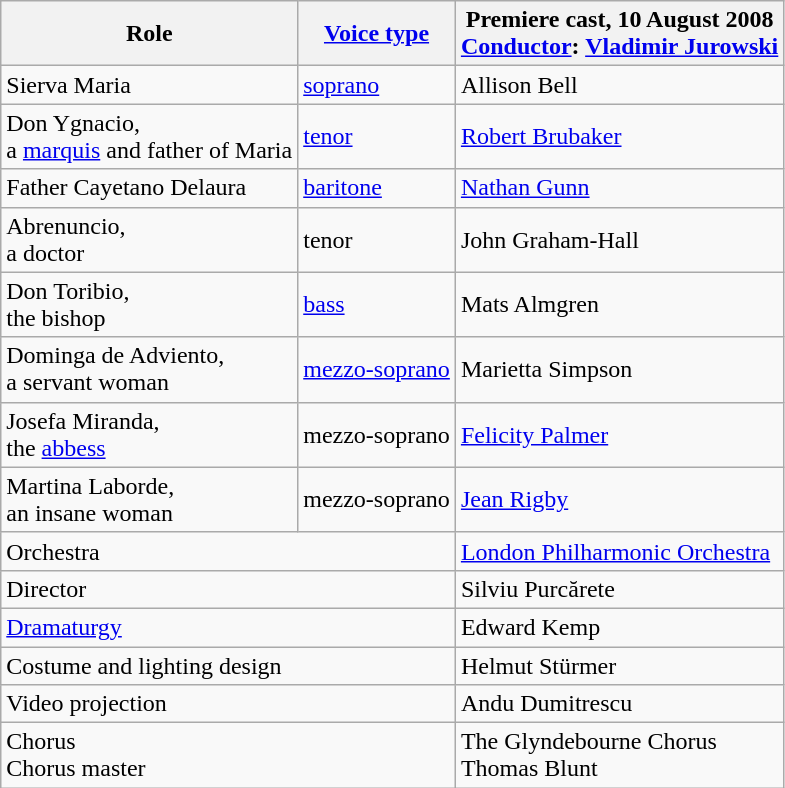<table class="wikitable">
<tr>
<th>Role</th>
<th><a href='#'>Voice type</a></th>
<th>Premiere cast, 10 August 2008<br><a href='#'>Conductor</a>: <a href='#'>Vladimir Jurowski</a></th>
</tr>
<tr>
<td>Sierva Maria</td>
<td><a href='#'>soprano</a></td>
<td>Allison Bell</td>
</tr>
<tr>
<td>Don Ygnacio,<br>a <a href='#'>marquis</a> and father of Maria</td>
<td><a href='#'>tenor</a></td>
<td><a href='#'>Robert Brubaker</a></td>
</tr>
<tr>
<td>Father Cayetano Delaura</td>
<td><a href='#'>baritone</a></td>
<td><a href='#'>Nathan Gunn</a></td>
</tr>
<tr>
<td>Abrenuncio,<br>a doctor</td>
<td>tenor</td>
<td>John Graham-Hall</td>
</tr>
<tr>
<td>Don Toribio,<br>the bishop</td>
<td><a href='#'>bass</a></td>
<td>Mats Almgren</td>
</tr>
<tr>
<td>Dominga de Adviento,<br>a servant woman</td>
<td><a href='#'>mezzo-soprano</a></td>
<td>Marietta Simpson</td>
</tr>
<tr>
<td>Josefa Miranda,<br>the <a href='#'>abbess</a></td>
<td>mezzo-soprano</td>
<td><a href='#'>Felicity Palmer</a></td>
</tr>
<tr>
<td>Martina Laborde,<br>an insane woman</td>
<td>mezzo-soprano</td>
<td><a href='#'>Jean Rigby</a></td>
</tr>
<tr>
<td colspan="2">Orchestra</td>
<td><a href='#'>London Philharmonic Orchestra</a></td>
</tr>
<tr>
<td colspan="2">Director</td>
<td>Silviu Purcărete</td>
</tr>
<tr>
<td colspan="2"><a href='#'>Dramaturgy</a></td>
<td>Edward Kemp</td>
</tr>
<tr>
<td colspan="2">Costume and lighting design</td>
<td>Helmut Stürmer</td>
</tr>
<tr>
<td colspan="2">Video projection</td>
<td>Andu Dumitrescu</td>
</tr>
<tr>
<td colspan="2">Chorus<br>Chorus master</td>
<td>The Glyndebourne Chorus<br>Thomas Blunt</td>
</tr>
</table>
